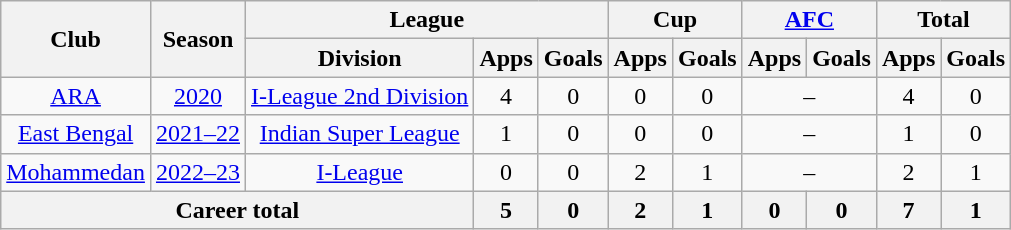<table class="wikitable" style="text-align: center;">
<tr>
<th rowspan="2">Club</th>
<th rowspan="2">Season</th>
<th colspan="3">League</th>
<th colspan="2">Cup</th>
<th colspan="2"><a href='#'>AFC</a></th>
<th colspan="2">Total</th>
</tr>
<tr>
<th>Division</th>
<th>Apps</th>
<th>Goals</th>
<th>Apps</th>
<th>Goals</th>
<th>Apps</th>
<th>Goals</th>
<th>Apps</th>
<th>Goals</th>
</tr>
<tr>
<td rowspan="1"><a href='#'>ARA</a></td>
<td><a href='#'>2020</a></td>
<td rowspan="1"><a href='#'>I-League 2nd Division</a></td>
<td>4</td>
<td>0</td>
<td>0</td>
<td>0</td>
<td colspan="2">–</td>
<td>4</td>
<td>0</td>
</tr>
<tr>
<td rowspan="1"><a href='#'>East Bengal</a></td>
<td><a href='#'>2021–22</a></td>
<td rowspan="1"><a href='#'>Indian Super League</a></td>
<td>1</td>
<td>0</td>
<td>0</td>
<td>0</td>
<td colspan="2">–</td>
<td>1</td>
<td>0</td>
</tr>
<tr>
<td rowspan="1"><a href='#'>Mohammedan</a></td>
<td><a href='#'>2022–23</a></td>
<td rowspan="1"><a href='#'>I-League</a></td>
<td>0</td>
<td>0</td>
<td>2</td>
<td>1</td>
<td colspan="2">–</td>
<td>2</td>
<td>1</td>
</tr>
<tr>
<th colspan="3">Career total</th>
<th>5</th>
<th>0</th>
<th>2</th>
<th>1</th>
<th>0</th>
<th>0</th>
<th>7</th>
<th>1</th>
</tr>
</table>
